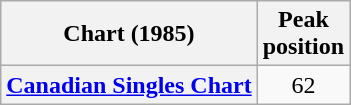<table class="wikitable plainrowheaders">
<tr>
<th scope="col">Chart (1985)</th>
<th scope="col">Peak<br>position</th>
</tr>
<tr>
<th scope="row"><a href='#'>Canadian Singles Chart</a></th>
<td align="center">62</td>
</tr>
</table>
